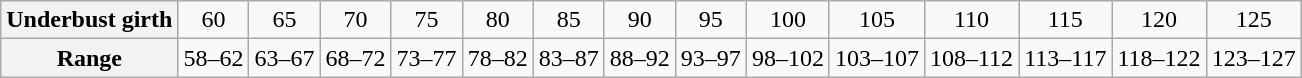<table class="wikitable">
<tr style="text-align:center;">
<th>Underbust girth</th>
<td>60</td>
<td>65</td>
<td>70</td>
<td>75</td>
<td>80</td>
<td>85</td>
<td>90</td>
<td>95</td>
<td>100</td>
<td>105</td>
<td>110</td>
<td>115</td>
<td>120</td>
<td>125</td>
</tr>
<tr style="text-align:center;">
<th>Range</th>
<td>58–62</td>
<td>63–67</td>
<td>68–72</td>
<td>73–77</td>
<td>78–82</td>
<td>83–87</td>
<td>88–92</td>
<td>93–97</td>
<td>98–102</td>
<td>103–107</td>
<td>108–112</td>
<td>113–117</td>
<td>118–122</td>
<td>123–127</td>
</tr>
</table>
